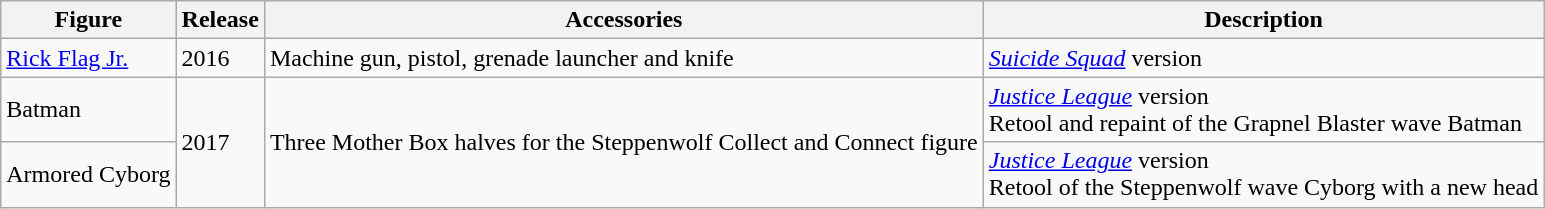<table class="wikitable">
<tr>
<th scope="col">Figure</th>
<th scope="col">Release</th>
<th scope="col">Accessories</th>
<th scope="col">Description</th>
</tr>
<tr>
<td><a href='#'>Rick Flag Jr.</a></td>
<td>2016</td>
<td>Machine gun, pistol, grenade launcher and knife</td>
<td><em><a href='#'>Suicide Squad</a></em> version</td>
</tr>
<tr>
<td>Batman</td>
<td rowspan=2>2017</td>
<td rowspan=2>Three Mother Box halves for the Steppenwolf Collect and Connect figure</td>
<td><em><a href='#'>Justice League</a></em> version<br>Retool and repaint of the Grapnel Blaster wave Batman</td>
</tr>
<tr>
<td>Armored Cyborg</td>
<td><em><a href='#'>Justice League</a></em> version<br>Retool of the Steppenwolf wave Cyborg with a new head</td>
</tr>
</table>
